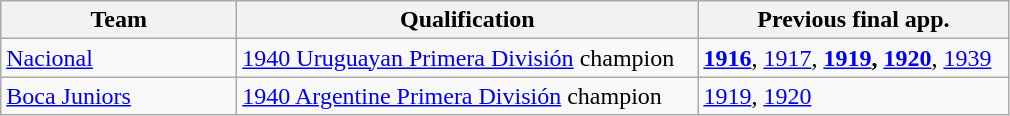<table class="wikitable">
<tr>
<th width=150px>Team</th>
<th width=300px>Qualification</th>
<th width=200px>Previous final app.</th>
</tr>
<tr>
<td> <a href='#'>Nacional</a></td>
<td><a href='#'>1940 Uruguayan Primera División</a> champion</td>
<td><strong><a href='#'>1916</a></strong>, <a href='#'>1917</a>, <strong><a href='#'>1919</a>, <a href='#'>1920</a></strong>, <a href='#'>1939</a></td>
</tr>
<tr>
<td> <a href='#'>Boca Juniors</a></td>
<td><a href='#'>1940 Argentine Primera División</a> champion</td>
<td><a href='#'>1919</a>, <a href='#'>1920</a></td>
</tr>
</table>
